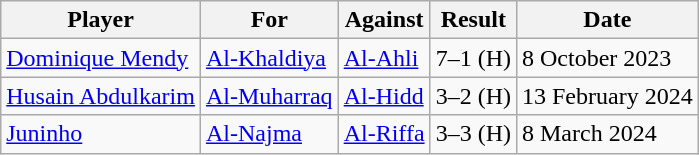<table class="wikitable">
<tr>
<th>Player</th>
<th>For</th>
<th>Against</th>
<th style="text-align:center">Result</th>
<th>Date</th>
</tr>
<tr>
<td> <a href='#'>Dominique Mendy</a></td>
<td><a href='#'>Al-Khaldiya</a></td>
<td><a href='#'>Al-Ahli</a></td>
<td>7–1 (H)</td>
<td>8 October 2023</td>
</tr>
<tr>
<td> <a href='#'>Husain Abdulkarim</a></td>
<td><a href='#'>Al-Muharraq</a></td>
<td><a href='#'>Al-Hidd</a></td>
<td>3–2 (H)</td>
<td>13 February 2024</td>
</tr>
<tr>
<td> <a href='#'>Juninho</a></td>
<td><a href='#'>Al-Najma</a></td>
<td><a href='#'>Al-Riffa</a></td>
<td>3–3 (H)</td>
<td>8 March 2024</td>
</tr>
</table>
